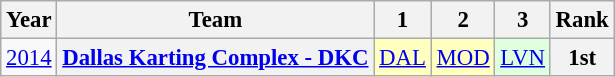<table class="wikitable" style="text-align:center; font-size:95%">
<tr>
<th>Year</th>
<th>Team</th>
<th>1</th>
<th>2</th>
<th>3</th>
<th>Rank</th>
</tr>
<tr>
<td><a href='#'>2014</a></td>
<th><a href='#'>Dallas Karting Complex - DKC</a></th>
<td style="background-color:#FFFFBF"><a href='#'>DAL</a><br></td>
<td style="background-color:#FFFFBF"><a href='#'>MOD</a><br></td>
<td style="background-color:#DFFFDF"><a href='#'>LVN</a><br></td>
<th>1st</th>
</tr>
</table>
